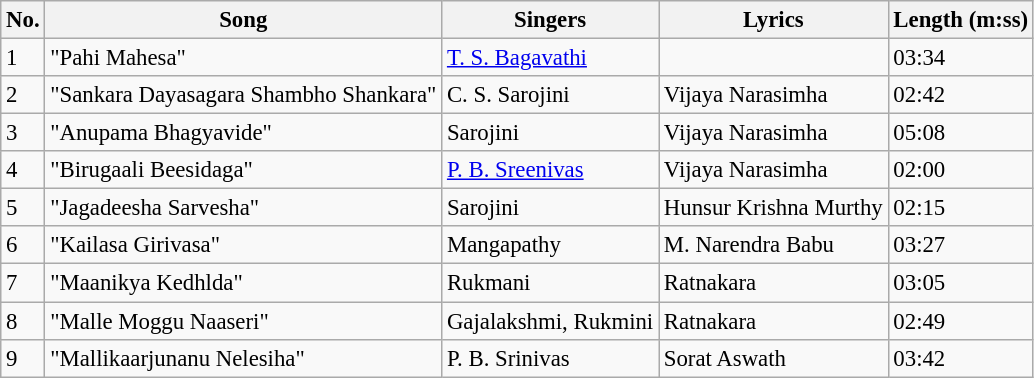<table class="wikitable" style="font-size:95%;">
<tr>
<th>No.</th>
<th>Song</th>
<th>Singers</th>
<th>Lyrics</th>
<th>Length (m:ss)</th>
</tr>
<tr>
<td>1</td>
<td>"Pahi Mahesa"</td>
<td><a href='#'>T. S. Bagavathi</a></td>
<td></td>
<td>03:34</td>
</tr>
<tr>
<td>2</td>
<td>"Sankara Dayasagara Shambho Shankara"</td>
<td>C. S. Sarojini</td>
<td>Vijaya Narasimha</td>
<td>02:42</td>
</tr>
<tr>
<td>3</td>
<td>"Anupama Bhagyavide"</td>
<td>Sarojini</td>
<td>Vijaya Narasimha</td>
<td>05:08</td>
</tr>
<tr>
<td>4</td>
<td>"Birugaali Beesidaga"</td>
<td><a href='#'>P. B. Sreenivas</a></td>
<td>Vijaya Narasimha</td>
<td>02:00</td>
</tr>
<tr>
<td>5</td>
<td>"Jagadeesha Sarvesha"</td>
<td>Sarojini</td>
<td>Hunsur Krishna Murthy</td>
<td>02:15</td>
</tr>
<tr>
<td>6</td>
<td>"Kailasa Girivasa"</td>
<td>Mangapathy</td>
<td>M. Narendra Babu</td>
<td>03:27</td>
</tr>
<tr>
<td>7</td>
<td>"Maanikya Kedhlda"</td>
<td>Rukmani</td>
<td>Ratnakara</td>
<td>03:05</td>
</tr>
<tr>
<td>8</td>
<td>"Malle Moggu Naaseri"</td>
<td>Gajalakshmi, Rukmini</td>
<td>Ratnakara</td>
<td>02:49</td>
</tr>
<tr>
<td>9</td>
<td>"Mallikaarjunanu Nelesiha"</td>
<td>P. B. Srinivas</td>
<td>Sorat Aswath</td>
<td>03:42</td>
</tr>
</table>
